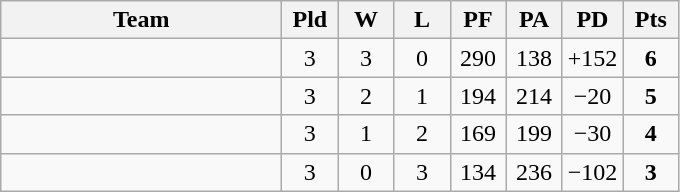<table class=wikitable style="text-align:center">
<tr>
<th width=180>Team</th>
<th width=30>Pld</th>
<th width=30>W</th>
<th width=30>L</th>
<th width=30>PF</th>
<th width=30>PA</th>
<th width=30>PD</th>
<th width=30>Pts</th>
</tr>
<tr align=center>
<td align=left></td>
<td>3</td>
<td>3</td>
<td>0</td>
<td>290</td>
<td>138</td>
<td>+152</td>
<td><strong>6</strong></td>
</tr>
<tr align=center>
<td align=left></td>
<td>3</td>
<td>2</td>
<td>1</td>
<td>194</td>
<td>214</td>
<td>−20</td>
<td><strong>5</strong></td>
</tr>
<tr align=center>
<td align=left></td>
<td>3</td>
<td>1</td>
<td>2</td>
<td>169</td>
<td>199</td>
<td>−30</td>
<td><strong>4</strong></td>
</tr>
<tr align=center>
<td align=left></td>
<td>3</td>
<td>0</td>
<td>3</td>
<td>134</td>
<td>236</td>
<td>−102</td>
<td><strong>3</strong></td>
</tr>
</table>
